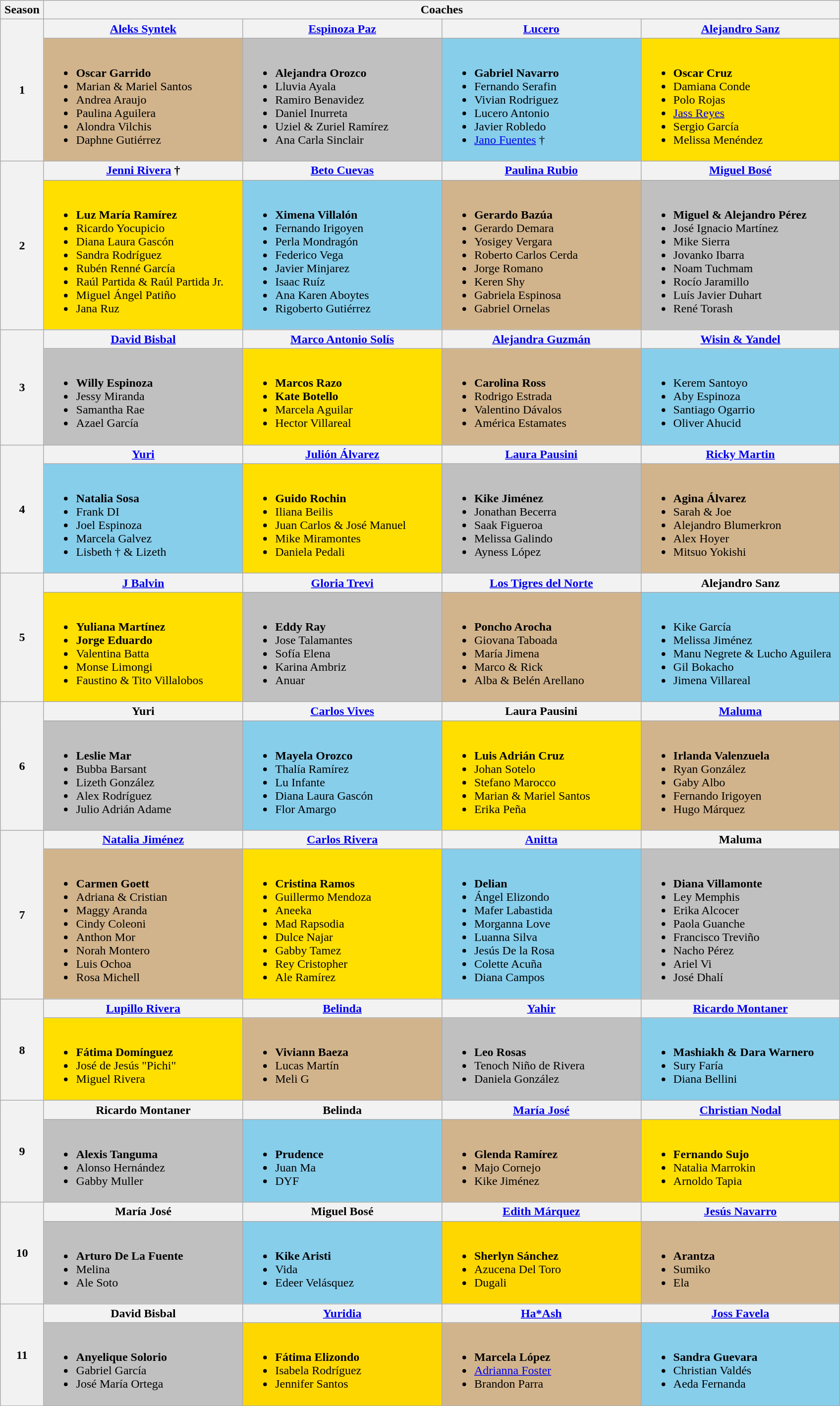<table class="wikitable nowrap">
<tr>
<th rowspan="1" style="width:05%">Season</th>
<th colspan="4" style="width:95%">Coaches</th>
</tr>
<tr>
<th rowspan="2">1</th>
<th style="width:23%" scope="col"><a href='#'>Aleks Syntek</a></th>
<th style="width:23%" scope="col"><a href='#'>Espinoza Paz</a></th>
<th style="width:23%" scope="col"><a href='#'>Lucero</a></th>
<th style="width:23%" scope="col"><a href='#'>Alejandro Sanz</a></th>
</tr>
<tr>
<td style="background:tan"><br><ul><li><strong>Oscar Garrido</strong></li><li>Marian & Mariel Santos</li><li>Andrea Araujo</li><li>Paulina Aguilera</li><li>Alondra Vilchis</li><li>Daphne Gutiérrez</li></ul></td>
<td style="background:silver"><br><ul><li><strong>Alejandra Orozco</strong></li><li>Lluvia Ayala</li><li>Ramiro Benavidez</li><li>Daniel Inurreta</li><li>Uziel & Zuriel Ramírez</li><li>Ana Carla Sinclair</li></ul></td>
<td style="background:skyblue"><br><ul><li><strong>Gabriel Navarro</strong></li><li>Fernando Serafin</li><li>Vivian Rodriguez</li><li>Lucero Antonio</li><li>Javier Robledo</li><li><a href='#'>Jano Fuentes</a> †</li></ul></td>
<td style="background:#FFDF00"><br><ul><li><strong>Oscar Cruz</strong></li><li>Damiana Conde</li><li>Polo Rojas</li><li><a href='#'>Jass Reyes</a></li><li>Sergio García</li><li>Melissa Menéndez</li></ul></td>
</tr>
<tr>
<th rowspan="2">2</th>
<th><a href='#'>Jenni Rivera</a> †</th>
<th><a href='#'>Beto Cuevas</a></th>
<th><a href='#'>Paulina Rubio</a></th>
<th><a href='#'>Miguel Bosé</a></th>
</tr>
<tr>
<td style="background:#FFDF00"><br><ul><li><strong>Luz María Ramírez</strong></li><li>Ricardo Yocupicio</li><li>Diana Laura Gascón</li><li>Sandra Rodríguez</li><li>Rubén Renné García</li><li>Raúl Partida & Raúl Partida Jr.</li><li>Miguel Ángel Patiño</li><li>Jana Ruz</li></ul></td>
<td style="background:skyblue"><br><ul><li><strong>Ximena Villalón</strong></li><li>Fernando Irigoyen</li><li>Perla Mondragón</li><li>Federico Vega</li><li>Javier Minjarez</li><li>Isaac Ruíz</li><li>Ana Karen Aboytes</li><li>Rigoberto Gutiérrez</li></ul></td>
<td style="background:tan"><br><ul><li><strong>Gerardo Bazúa</strong></li><li>Gerardo Demara</li><li>Yosigey Vergara</li><li>Roberto Carlos Cerda</li><li>Jorge Romano</li><li>Keren Shy</li><li>Gabriela Espinosa</li><li>Gabriel Ornelas</li></ul></td>
<td style="background:silver"><br><ul><li><strong> Miguel & Alejandro Pérez</strong></li><li>José Ignacio Martínez</li><li>Mike Sierra</li><li>Jovanko Ibarra</li><li>Noam Tuchmam</li><li>Rocío Jaramillo</li><li>Luís Javier Duhart</li><li>René Torash</li></ul></td>
</tr>
<tr>
<th rowspan="2">3</th>
<th><a href='#'>David Bisbal</a></th>
<th><a href='#'>Marco Antonio Solís</a></th>
<th><a href='#'>Alejandra Guzmán</a></th>
<th><a href='#'>Wisin & Yandel</a></th>
</tr>
<tr>
<td style="background:silver"><br><ul><li><strong>Willy Espinoza</strong></li><li>Jessy Miranda</li><li>Samantha Rae</li><li>Azael García</li></ul></td>
<td style="background:#FFDF00"><br><ul><li><strong>Marcos Razo</strong></li><li><strong>Kate Botello</strong></li><li>Marcela Aguilar</li><li>Hector Villareal</li></ul></td>
<td style="background:tan"><br><ul><li><strong>Carolina Ross</strong></li><li>Rodrigo Estrada</li><li>Valentino Dávalos</li><li>América Estamates</li></ul></td>
<td style="background:skyblue"><br><ul><li>Kerem Santoyo</li><li>Aby Espinoza</li><li>Santiago Ogarrio</li><li>Oliver Ahucid</li></ul></td>
</tr>
<tr>
<th rowspan="2">4</th>
<th><a href='#'>Yuri</a></th>
<th><a href='#'>Julión Álvarez</a></th>
<th><a href='#'>Laura Pausini</a></th>
<th><a href='#'>Ricky Martin</a></th>
</tr>
<tr>
<td style="background:skyblue"><br><ul><li><strong>Natalia Sosa</strong></li><li>Frank DI</li><li>Joel Espinoza</li><li>Marcela Galvez</li><li>Lisbeth † & Lizeth</li></ul></td>
<td style="background:#FFDF00"><br><ul><li><strong>Guido Rochin</strong></li><li>Iliana Beilis</li><li>Juan Carlos & José Manuel</li><li>Mike Miramontes</li><li>Daniela Pedali</li></ul></td>
<td style="background:silver"><br><ul><li><strong>Kike Jiménez</strong></li><li>Jonathan Becerra</li><li>Saak Figueroa</li><li>Melissa Galindo</li><li>Ayness López</li></ul></td>
<td style="background:tan"><br><ul><li><strong>Agina Álvarez</strong></li><li>Sarah & Joe</li><li>Alejandro Blumerkron</li><li>Alex Hoyer</li><li>Mitsuo Yokishi</li></ul></td>
</tr>
<tr>
<th rowspan="2">5</th>
<th><a href='#'>J Balvin</a></th>
<th><a href='#'>Gloria Trevi</a></th>
<th><a href='#'>Los Tigres del Norte</a></th>
<th>Alejandro Sanz</th>
</tr>
<tr>
<td style="background:#FFDF00"><br><ul><li><strong>Yuliana Martínez</strong></li><li><strong>Jorge Eduardo</strong></li><li>Valentina Batta</li><li>Monse Limongi</li><li>Faustino & Tito Villalobos</li></ul></td>
<td style="background:silver"><br><ul><li><strong>Eddy Ray</strong></li><li>Jose Talamantes</li><li>Sofía Elena</li><li>Karina Ambriz</li><li>Anuar</li></ul></td>
<td style="background:tan"><br><ul><li><strong>Poncho Arocha</strong></li><li>Giovana Taboada</li><li>María Jimena</li><li>Marco & Rick</li><li>Alba & Belén Arellano</li></ul></td>
<td style="background:skyblue"><br><ul><li>Kike García</li><li>Melissa Jiménez</li><li>Manu Negrete & Lucho Aguilera</li><li>Gil Bokacho</li><li>Jimena Villareal</li></ul></td>
</tr>
<tr>
<th rowspan="2">6</th>
<th>Yuri</th>
<th><a href='#'>Carlos Vives</a></th>
<th>Laura Pausini</th>
<th><a href='#'>Maluma</a></th>
</tr>
<tr>
<td style="background:silver"><br><ul><li><strong>Leslie Mar</strong></li><li>Bubba Barsant</li><li>Lizeth González</li><li>Alex Rodríguez</li><li>Julio Adrián Adame</li></ul></td>
<td style="background:skyblue"><br><ul><li><strong>Mayela Orozco</strong></li><li>Thalía Ramírez</li><li>Lu Infante</li><li>Diana Laura Gascón</li><li>Flor Amargo</li></ul></td>
<td style="background:#FFDF00"><br><ul><li><strong>Luis Adrián Cruz</strong></li><li>Johan Sotelo</li><li>Stefano Marocco</li><li>Marian & Mariel Santos</li><li>Erika Peña</li></ul></td>
<td style="background:tan"><br><ul><li><strong>Irlanda Valenzuela</strong></li><li>Ryan González</li><li>Gaby Albo</li><li>Fernando Irigoyen</li><li>Hugo Márquez</li></ul></td>
</tr>
<tr>
<th rowspan="2">7</th>
<th><a href='#'>Natalia Jiménez</a></th>
<th><a href='#'>Carlos Rivera</a></th>
<th><a href='#'>Anitta</a></th>
<th>Maluma</th>
</tr>
<tr>
<td style="background:tan"><br><ul><li><strong>Carmen Goett</strong></li><li>Adriana & Cristian</li><li>Maggy Aranda</li><li>Cindy Coleoni</li><li>Anthon Mor</li><li>Norah Montero</li><li>Luis Ochoa</li><li>Rosa Michell</li></ul></td>
<td style="background:#FFDF00"><br><ul><li><strong>Cristina Ramos</strong></li><li>Guillermo Mendoza</li><li>Aneeka</li><li>Mad Rapsodia</li><li>Dulce Najar</li><li>Gabby Tamez</li><li>Rey Cristopher</li><li>Ale Ramírez</li></ul></td>
<td style="background:skyblue"><br><ul><li><strong>Delian</strong></li><li>Ángel Elizondo</li><li>Mafer Labastida</li><li>Morganna Love</li><li>Luanna Silva</li><li>Jesús De la Rosa</li><li>Colette Acuña</li><li>Diana Campos</li></ul></td>
<td style="background:silver"><br><ul><li><strong>Diana Villamonte</strong></li><li>Ley Memphis</li><li>Erika Alcocer</li><li>Paola Guanche</li><li>Francisco Treviño</li><li>Nacho Pérez</li><li>Ariel Vi</li><li>José Dhalí</li></ul></td>
</tr>
<tr>
<th rowspan="2">8</th>
<th><a href='#'>Lupillo Rivera</a></th>
<th><a href='#'>Belinda</a></th>
<th><a href='#'>Yahir</a></th>
<th><a href='#'>Ricardo Montaner</a></th>
</tr>
<tr>
<td style="background:#FFDF00"><br><ul><li><strong>Fátima Domínguez</strong></li><li>José de Jesús "Pichi"</li><li>Miguel Rivera</li></ul></td>
<td style="background:tan"><br><ul><li><strong>Viviann Baeza</strong></li><li>Lucas Martín</li><li>Meli G</li></ul></td>
<td style="background:silver"><br><ul><li><strong>Leo Rosas</strong></li><li>Tenoch Niño de Rivera</li><li>Daniela González</li></ul></td>
<td style="background:skyblue"><br><ul><li><strong> Mashiakh & Dara Warnero</strong></li><li>Sury Faría</li><li>Diana Bellini</li></ul></td>
</tr>
<tr>
<th rowspan="2">9</th>
<th>Ricardo Montaner</th>
<th>Belinda</th>
<th><a href='#'>María José</a></th>
<th><a href='#'>Christian Nodal</a></th>
</tr>
<tr>
<td style="background:silver"><br><ul><li><strong>Alexis Tanguma</strong></li><li>Alonso Hernández</li><li>Gabby Muller</li></ul></td>
<td style="background:skyblue"><br><ul><li><strong>Prudence</strong></li><li>Juan Ma</li><li>DYF</li></ul></td>
<td style="background:tan"><br><ul><li><strong>Glenda Ramírez</strong></li><li>Majo Cornejo</li><li>Kike Jiménez</li></ul></td>
<td style="background:#FFDF00"><br><ul><li><strong>Fernando Sujo</strong></li><li>Natalia Marrokin</li><li>Arnoldo Tapia</li></ul></td>
</tr>
<tr>
<th rowspan="2">10</th>
<th scope="col">María José</th>
<th scope="col">Miguel Bosé</th>
<th scope="col"><a href='#'>Edith Márquez</a></th>
<th scope="col"><a href='#'>Jesús Navarro</a></th>
</tr>
<tr>
<td style="background:silver"><br><ul><li><strong>Arturo De La Fuente</strong></li><li>Melina</li><li>Ale Soto</li></ul></td>
<td style="background:skyblue"><br><ul><li><strong>Kike Aristi</strong></li><li>Vida</li><li>Edeer Velásquez</li></ul></td>
<td style="background:gold"><br><ul><li><strong>Sherlyn Sánchez</strong></li><li>Azucena Del Toro</li><li>Dugali</li></ul></td>
<td style="background:tan"><br><ul><li><strong>Arantza</strong></li><li>Sumiko</li><li>Ela</li></ul></td>
</tr>
<tr>
<th rowspan="2">11</th>
<th scope="col">David Bisbal</th>
<th scope="col"><a href='#'>Yuridia</a></th>
<th scope="col"><a href='#'>Ha*Ash</a></th>
<th scope="col"><a href='#'>Joss Favela</a></th>
</tr>
<tr>
<td style="background:silver"><br><ul><li><strong>Anyelique Solorio</strong></li><li>Gabriel García</li><li>José María Ortega</li></ul></td>
<td style="background:gold"><br><ul><li><strong>Fátima Elizondo</strong></li><li>Isabela Rodríguez</li><li>Jennifer Santos</li></ul></td>
<td style="background:tan"><br><ul><li><strong>Marcela López</strong></li><li><a href='#'>Adrianna Foster</a></li><li>Brandon Parra</li></ul></td>
<td style="background:skyblue"><br><ul><li><strong>Sandra Guevara</strong></li><li>Christian Valdés</li><li>Aeda Fernanda</li></ul></td>
</tr>
<tr>
</tr>
</table>
